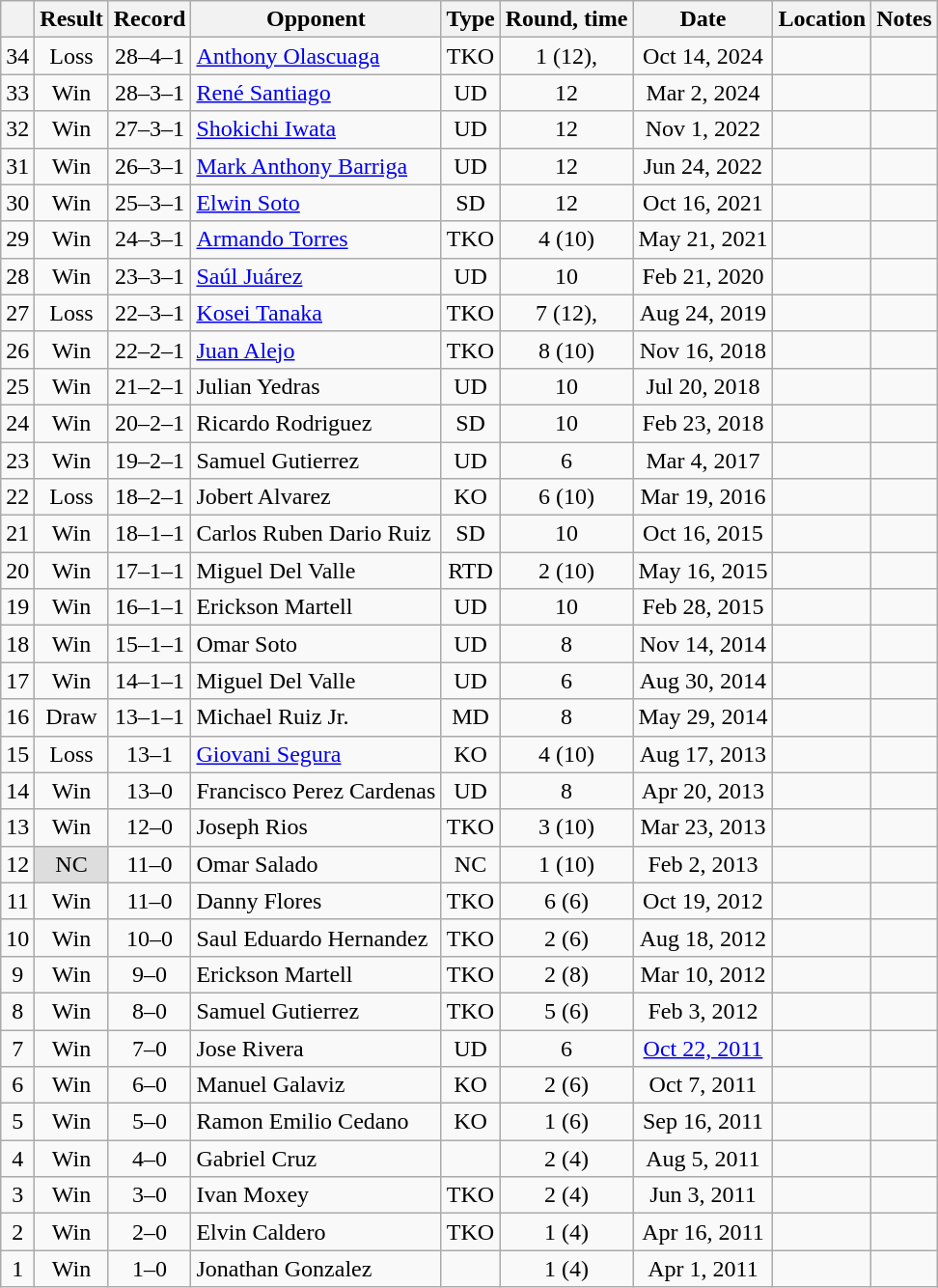<table class=wikitable style=text-align:center>
<tr>
<th></th>
<th>Result</th>
<th>Record</th>
<th>Opponent</th>
<th>Type</th>
<th>Round, time</th>
<th>Date</th>
<th>Location</th>
<th>Notes</th>
</tr>
<tr>
<td>34</td>
<td>Loss</td>
<td>28–4–1 </td>
<td align=left><a href='#'>Anthony Olascuaga</a></td>
<td>TKO</td>
<td>1 (12), </td>
<td>Oct 14, 2024</td>
<td align=left></td>
<td align=left></td>
</tr>
<tr>
<td>33</td>
<td>Win</td>
<td>28–3–1 </td>
<td align=left><a href='#'>René Santiago</a></td>
<td>UD</td>
<td>12</td>
<td>Mar 2, 2024</td>
<td align=left></td>
<td align=left></td>
</tr>
<tr>
<td>32</td>
<td>Win</td>
<td>27–3–1 </td>
<td align=left><a href='#'>Shokichi Iwata</a></td>
<td>UD</td>
<td>12</td>
<td>Nov 1, 2022</td>
<td align=left></td>
<td align=left></td>
</tr>
<tr>
<td>31</td>
<td>Win</td>
<td>26–3–1 </td>
<td align=left><a href='#'>Mark Anthony Barriga</a></td>
<td>UD</td>
<td>12</td>
<td>Jun 24, 2022</td>
<td align=left></td>
<td align=left></td>
</tr>
<tr>
<td>30</td>
<td>Win</td>
<td>25–3–1 </td>
<td align=left><a href='#'>Elwin Soto</a></td>
<td>SD</td>
<td>12</td>
<td>Oct 16, 2021</td>
<td align=left></td>
<td align=left></td>
</tr>
<tr>
<td>29</td>
<td>Win</td>
<td>24–3–1 </td>
<td align=left><a href='#'>Armando Torres</a></td>
<td>TKO</td>
<td>4 (10)</td>
<td>May 21, 2021</td>
<td align=left></td>
<td align=left></td>
</tr>
<tr>
<td>28</td>
<td>Win</td>
<td>23–3–1 </td>
<td align=left><a href='#'>Saúl Juárez</a></td>
<td>UD</td>
<td>10</td>
<td>Feb 21, 2020</td>
<td align=left></td>
<td align=left></td>
</tr>
<tr>
<td>27</td>
<td>Loss</td>
<td>22–3–1 </td>
<td align=left><a href='#'>Kosei Tanaka</a></td>
<td>TKO</td>
<td>7 (12), </td>
<td>Aug 24, 2019</td>
<td align=left></td>
<td align=left></td>
</tr>
<tr>
<td>26</td>
<td>Win</td>
<td>22–2–1 </td>
<td align=left><a href='#'>Juan Alejo</a></td>
<td>TKO</td>
<td>8 (10)</td>
<td>Nov 16, 2018</td>
<td align=left></td>
<td align=left></td>
</tr>
<tr>
<td>25</td>
<td>Win</td>
<td>21–2–1 </td>
<td align=left>Julian Yedras</td>
<td>UD</td>
<td>10</td>
<td>Jul 20, 2018</td>
<td align=left></td>
<td align=left></td>
</tr>
<tr>
<td>24</td>
<td>Win</td>
<td>20–2–1 </td>
<td align=left>Ricardo Rodriguez</td>
<td>SD</td>
<td>10</td>
<td>Feb 23, 2018</td>
<td align=left></td>
<td align=left></td>
</tr>
<tr>
<td>23</td>
<td>Win</td>
<td>19–2–1 </td>
<td align=left>Samuel Gutierrez</td>
<td>UD</td>
<td>6</td>
<td>Mar 4, 2017</td>
<td align=left></td>
<td align=left></td>
</tr>
<tr>
<td>22</td>
<td>Loss</td>
<td>18–2–1 </td>
<td align=left>Jobert Alvarez</td>
<td>KO</td>
<td>6 (10)</td>
<td>Mar 19, 2016</td>
<td align=left></td>
<td align=left></td>
</tr>
<tr>
<td>21</td>
<td>Win</td>
<td>18–1–1 </td>
<td align=left>Carlos Ruben Dario Ruiz</td>
<td>SD</td>
<td>10</td>
<td>Oct 16, 2015</td>
<td align=left></td>
<td align=left></td>
</tr>
<tr>
<td>20</td>
<td>Win</td>
<td>17–1–1 </td>
<td align=left>Miguel Del Valle</td>
<td>RTD</td>
<td>2 (10)</td>
<td>May 16, 2015</td>
<td align=left></td>
<td align=left></td>
</tr>
<tr>
<td>19</td>
<td>Win</td>
<td>16–1–1 </td>
<td align=left>Erickson Martell</td>
<td>UD</td>
<td>10</td>
<td>Feb 28, 2015</td>
<td align=left></td>
<td align=left></td>
</tr>
<tr>
<td>18</td>
<td>Win</td>
<td>15–1–1 </td>
<td align=left>Omar Soto</td>
<td>UD</td>
<td>8</td>
<td>Nov 14, 2014</td>
<td align=left></td>
<td align=left></td>
</tr>
<tr>
<td>17</td>
<td>Win</td>
<td>14–1–1 </td>
<td align=left>Miguel Del Valle</td>
<td>UD</td>
<td>6</td>
<td>Aug 30, 2014</td>
<td align=left></td>
<td align=left></td>
</tr>
<tr>
<td>16</td>
<td>Draw</td>
<td>13–1–1 </td>
<td align=left>Michael Ruiz Jr.</td>
<td>MD</td>
<td>8</td>
<td>May 29, 2014</td>
<td align=left></td>
<td align=left></td>
</tr>
<tr>
<td>15</td>
<td>Loss</td>
<td>13–1 </td>
<td align=left><a href='#'>Giovani Segura</a></td>
<td>KO</td>
<td>4 (10)</td>
<td>Aug 17, 2013</td>
<td align=left></td>
<td align=left></td>
</tr>
<tr>
<td>14</td>
<td>Win</td>
<td>13–0 </td>
<td align=left>Francisco Perez Cardenas</td>
<td>UD</td>
<td>8</td>
<td>Apr 20, 2013</td>
<td align=left></td>
<td align=left></td>
</tr>
<tr>
<td>13</td>
<td>Win</td>
<td>12–0 </td>
<td align=left>Joseph Rios</td>
<td>TKO</td>
<td>3 (10)</td>
<td>Mar 23, 2013</td>
<td align=left></td>
<td align=left></td>
</tr>
<tr>
<td>12</td>
<td style=background:#DDD>NC</td>
<td>11–0 </td>
<td align=left>Omar Salado</td>
<td>NC</td>
<td>1 (10)</td>
<td>Feb 2, 2013</td>
<td align=left></td>
<td align=left></td>
</tr>
<tr>
<td>11</td>
<td>Win</td>
<td>11–0</td>
<td align=left>Danny Flores</td>
<td>TKO</td>
<td>6 (6)</td>
<td>Oct 19, 2012</td>
<td align=left></td>
<td align=left></td>
</tr>
<tr>
<td>10</td>
<td>Win</td>
<td>10–0</td>
<td align=left>Saul Eduardo Hernandez</td>
<td>TKO</td>
<td>2 (6)</td>
<td>Aug 18, 2012</td>
<td align=left></td>
<td align=left></td>
</tr>
<tr>
<td>9</td>
<td>Win</td>
<td>9–0</td>
<td align=left>Erickson Martell</td>
<td>TKO</td>
<td>2 (8)</td>
<td>Mar 10, 2012</td>
<td align=left></td>
<td align=left></td>
</tr>
<tr>
<td>8</td>
<td>Win</td>
<td>8–0</td>
<td align=left>Samuel Gutierrez</td>
<td>TKO</td>
<td>5 (6)</td>
<td>Feb 3, 2012</td>
<td align=left></td>
<td align=left></td>
</tr>
<tr>
<td>7</td>
<td>Win</td>
<td>7–0</td>
<td align=left>Jose Rivera</td>
<td>UD</td>
<td>6</td>
<td><a href='#'>Oct 22, 2011</a></td>
<td align=left></td>
<td align=left></td>
</tr>
<tr>
<td>6</td>
<td>Win</td>
<td>6–0</td>
<td align=left>Manuel Galaviz</td>
<td>KO</td>
<td>2 (6)</td>
<td>Oct 7, 2011</td>
<td align=left></td>
<td align=left></td>
</tr>
<tr>
<td>5</td>
<td>Win</td>
<td>5–0</td>
<td align=left>Ramon Emilio Cedano</td>
<td>KO</td>
<td>1 (6)</td>
<td>Sep 16, 2011</td>
<td align=left></td>
<td align=left></td>
</tr>
<tr>
<td>4</td>
<td>Win</td>
<td>4–0</td>
<td align=left>Gabriel Cruz</td>
<td></td>
<td>2 (4)</td>
<td>Aug 5, 2011</td>
<td align=left></td>
<td align=left></td>
</tr>
<tr>
<td>3</td>
<td>Win</td>
<td>3–0</td>
<td align=left>Ivan Moxey</td>
<td>TKO</td>
<td>2 (4)</td>
<td>Jun 3, 2011</td>
<td align=left></td>
<td align=left></td>
</tr>
<tr>
<td>2</td>
<td>Win</td>
<td>2–0</td>
<td align=left>Elvin Caldero</td>
<td>TKO</td>
<td>1 (4)</td>
<td>Apr 16, 2011</td>
<td align=left></td>
<td align=left></td>
</tr>
<tr>
<td>1</td>
<td>Win</td>
<td>1–0</td>
<td align=left>Jonathan Gonzalez</td>
<td></td>
<td>1 (4)</td>
<td>Apr 1, 2011</td>
<td align=left></td>
<td align=left></td>
</tr>
</table>
